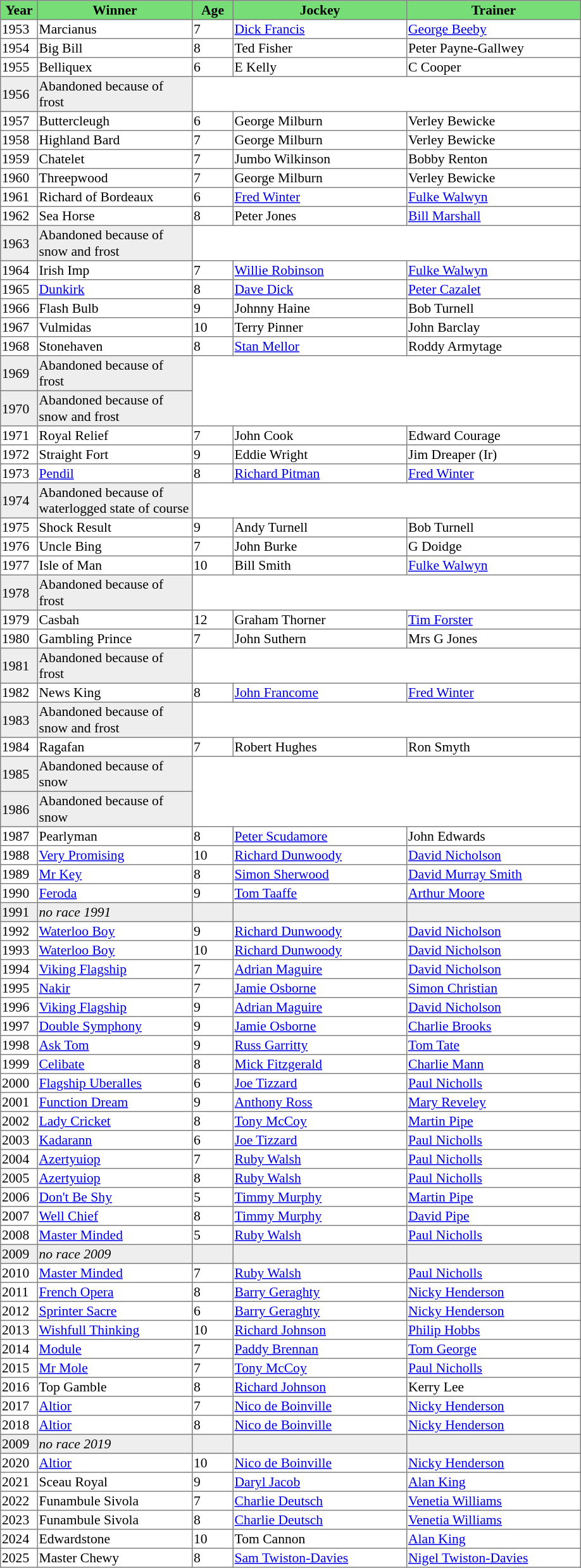<table class = "sortable" | border="1" style="border-collapse: collapse; font-size:90%">
<tr bgcolor="#77dd77" align="center">
<th width="36px"><strong>Year</strong><br></th>
<th width="160px"><strong>Winner</strong><br></th>
<th width="40px"><strong>Age</strong><br></th>
<th width="180px"><strong>Jockey</strong><br></th>
<th width="180px"><strong>Trainer</strong><br></th>
</tr>
<tr>
<td>1953</td>
<td>Marcianus</td>
<td>7</td>
<td><a href='#'>Dick Francis</a></td>
<td><a href='#'>George Beeby</a></td>
</tr>
<tr>
<td>1954</td>
<td>Big Bill</td>
<td>8</td>
<td>Ted Fisher</td>
<td>Peter Payne-Gallwey</td>
</tr>
<tr>
<td>1955</td>
<td>Belliquex</td>
<td>6</td>
<td>E Kelly</td>
<td>C Cooper</td>
</tr>
<tr bgcolor="#eeeeee">
<td>1956<td>Abandoned because of frost</td></td>
</tr>
<tr>
<td>1957</td>
<td>Buttercleugh</td>
<td>6</td>
<td>George Milburn</td>
<td>Verley Bewicke</td>
</tr>
<tr>
<td>1958</td>
<td>Highland Bard</td>
<td>7</td>
<td>George Milburn</td>
<td>Verley Bewicke</td>
</tr>
<tr>
<td>1959</td>
<td>Chatelet</td>
<td>7</td>
<td>Jumbo Wilkinson</td>
<td>Bobby Renton</td>
</tr>
<tr>
<td>1960</td>
<td>Threepwood</td>
<td>7</td>
<td>George Milburn</td>
<td>Verley Bewicke</td>
</tr>
<tr>
<td>1961</td>
<td>Richard of Bordeaux</td>
<td>6</td>
<td><a href='#'>Fred Winter</a></td>
<td><a href='#'>Fulke Walwyn</a></td>
</tr>
<tr>
<td>1962</td>
<td>Sea Horse</td>
<td>8</td>
<td>Peter Jones</td>
<td><a href='#'>Bill Marshall</a></td>
</tr>
<tr bgcolor="#eeeeee">
<td>1963<td>Abandoned because of snow and frost</td></td>
</tr>
<tr>
<td>1964</td>
<td>Irish Imp</td>
<td>7</td>
<td><a href='#'>Willie Robinson</a></td>
<td><a href='#'>Fulke Walwyn</a></td>
</tr>
<tr>
<td>1965</td>
<td><a href='#'>Dunkirk</a></td>
<td>8</td>
<td><a href='#'>Dave Dick</a></td>
<td><a href='#'>Peter Cazalet</a></td>
</tr>
<tr>
<td>1966</td>
<td>Flash Bulb</td>
<td>9</td>
<td>Johnny Haine</td>
<td>Bob Turnell</td>
</tr>
<tr>
<td>1967</td>
<td>Vulmidas</td>
<td>10</td>
<td>Terry Pinner</td>
<td>John Barclay</td>
</tr>
<tr>
<td>1968</td>
<td>Stonehaven</td>
<td>8</td>
<td><a href='#'>Stan Mellor</a></td>
<td>Roddy Armytage</td>
</tr>
<tr bgcolor="#eeeeee">
<td>1969<td>Abandoned because of frost</td></td>
</tr>
<tr bgcolor="#eeeeee">
<td>1970<td>Abandoned because of snow and frost</td></td>
</tr>
<tr>
<td>1971</td>
<td>Royal Relief</td>
<td>7</td>
<td>John Cook</td>
<td>Edward Courage</td>
</tr>
<tr>
<td>1972</td>
<td>Straight Fort</td>
<td>9</td>
<td>Eddie Wright</td>
<td>Jim Dreaper (Ir)</td>
</tr>
<tr>
<td>1973</td>
<td><a href='#'>Pendil</a></td>
<td>8</td>
<td><a href='#'>Richard Pitman</a></td>
<td><a href='#'>Fred Winter</a></td>
</tr>
<tr bgcolor="#eeeeee">
<td>1974<td>Abandoned because of waterlogged state of course</td></td>
</tr>
<tr>
<td>1975</td>
<td>Shock Result</td>
<td>9</td>
<td>Andy Turnell</td>
<td>Bob Turnell</td>
</tr>
<tr>
<td>1976</td>
<td>Uncle Bing</td>
<td>7</td>
<td>John Burke</td>
<td>G Doidge</td>
</tr>
<tr>
<td>1977</td>
<td>Isle of Man</td>
<td>10</td>
<td>Bill Smith</td>
<td><a href='#'>Fulke Walwyn</a></td>
</tr>
<tr bgcolor="#eeeeee">
<td>1978<td>Abandoned because of frost</td></td>
</tr>
<tr>
<td>1979</td>
<td>Casbah</td>
<td>12</td>
<td>Graham Thorner</td>
<td><a href='#'>Tim Forster</a></td>
</tr>
<tr>
<td>1980</td>
<td>Gambling Prince</td>
<td>7</td>
<td>John Suthern</td>
<td>Mrs G Jones</td>
</tr>
<tr bgcolor="#eeeeee">
<td>1981<td>Abandoned because of frost</td></td>
</tr>
<tr>
<td>1982</td>
<td>News King</td>
<td>8</td>
<td><a href='#'>John Francome</a></td>
<td><a href='#'>Fred Winter</a></td>
</tr>
<tr bgcolor="#eeeeee">
<td>1983<td>Abandoned because of snow and frost</td></td>
</tr>
<tr>
<td>1984</td>
<td>Ragafan</td>
<td>7</td>
<td>Robert Hughes</td>
<td>Ron Smyth</td>
</tr>
<tr bgcolor="#eeeeee">
<td>1985<td>Abandoned because of snow</td></td>
</tr>
<tr bgcolor="#eeeeee">
<td>1986<td>Abandoned because of snow</td></td>
</tr>
<tr>
<td>1987</td>
<td>Pearlyman</td>
<td>8</td>
<td><a href='#'>Peter Scudamore</a></td>
<td>John Edwards</td>
</tr>
<tr>
<td>1988</td>
<td><a href='#'>Very Promising</a></td>
<td>10</td>
<td><a href='#'>Richard Dunwoody</a></td>
<td><a href='#'>David Nicholson</a></td>
</tr>
<tr>
<td>1989</td>
<td><a href='#'>Mr Key</a></td>
<td>8</td>
<td><a href='#'>Simon Sherwood</a></td>
<td><a href='#'>David Murray Smith</a></td>
</tr>
<tr>
<td>1990</td>
<td><a href='#'>Feroda</a></td>
<td>9</td>
<td><a href='#'>Tom Taaffe</a></td>
<td><a href='#'>Arthur Moore</a></td>
</tr>
<tr bgcolor="#eeeeee">
<td><span>1991</span></td>
<td><em>no race 1991</em> </td>
<td></td>
<td></td>
<td></td>
</tr>
<tr>
<td>1992</td>
<td><a href='#'>Waterloo Boy</a></td>
<td>9</td>
<td><a href='#'>Richard Dunwoody</a></td>
<td><a href='#'>David Nicholson</a></td>
</tr>
<tr>
<td>1993</td>
<td><a href='#'>Waterloo Boy</a></td>
<td>10</td>
<td><a href='#'>Richard Dunwoody</a></td>
<td><a href='#'>David Nicholson</a></td>
</tr>
<tr>
<td>1994</td>
<td><a href='#'>Viking Flagship</a></td>
<td>7</td>
<td><a href='#'>Adrian Maguire</a></td>
<td><a href='#'>David Nicholson</a></td>
</tr>
<tr>
<td>1995</td>
<td><a href='#'>Nakir</a></td>
<td>7</td>
<td><a href='#'>Jamie Osborne</a></td>
<td><a href='#'>Simon Christian</a></td>
</tr>
<tr>
<td>1996</td>
<td><a href='#'>Viking Flagship</a></td>
<td>9</td>
<td><a href='#'>Adrian Maguire</a></td>
<td><a href='#'>David Nicholson</a></td>
</tr>
<tr>
<td>1997</td>
<td><a href='#'>Double Symphony</a></td>
<td>9</td>
<td><a href='#'>Jamie Osborne</a></td>
<td><a href='#'>Charlie Brooks</a></td>
</tr>
<tr>
<td>1998</td>
<td><a href='#'>Ask Tom</a></td>
<td>9</td>
<td><a href='#'>Russ Garritty</a></td>
<td><a href='#'>Tom Tate</a></td>
</tr>
<tr>
<td>1999</td>
<td><a href='#'>Celibate</a></td>
<td>8</td>
<td><a href='#'>Mick Fitzgerald</a></td>
<td><a href='#'>Charlie Mann</a></td>
</tr>
<tr>
<td>2000</td>
<td><a href='#'>Flagship Uberalles</a></td>
<td>6</td>
<td><a href='#'>Joe Tizzard</a></td>
<td><a href='#'>Paul Nicholls</a></td>
</tr>
<tr>
<td>2001</td>
<td><a href='#'>Function Dream</a></td>
<td>9</td>
<td><a href='#'>Anthony Ross</a></td>
<td><a href='#'>Mary Reveley</a></td>
</tr>
<tr>
<td>2002</td>
<td><a href='#'>Lady Cricket</a></td>
<td>8</td>
<td><a href='#'>Tony McCoy</a></td>
<td><a href='#'>Martin Pipe</a></td>
</tr>
<tr>
<td>2003</td>
<td><a href='#'>Kadarann</a></td>
<td>6</td>
<td><a href='#'>Joe Tizzard</a></td>
<td><a href='#'>Paul Nicholls</a></td>
</tr>
<tr>
<td>2004</td>
<td><a href='#'>Azertyuiop</a></td>
<td>7</td>
<td><a href='#'>Ruby Walsh</a></td>
<td><a href='#'>Paul Nicholls</a></td>
</tr>
<tr>
<td>2005</td>
<td><a href='#'>Azertyuiop</a></td>
<td>8</td>
<td><a href='#'>Ruby Walsh</a></td>
<td><a href='#'>Paul Nicholls</a></td>
</tr>
<tr>
<td>2006</td>
<td><a href='#'>Don't Be Shy</a> </td>
<td>5</td>
<td><a href='#'>Timmy Murphy</a></td>
<td><a href='#'>Martin Pipe</a></td>
</tr>
<tr>
<td>2007</td>
<td><a href='#'>Well Chief</a></td>
<td>8</td>
<td><a href='#'>Timmy Murphy</a></td>
<td><a href='#'>David Pipe</a></td>
</tr>
<tr>
<td>2008</td>
<td><a href='#'>Master Minded</a></td>
<td>5</td>
<td><a href='#'>Ruby Walsh</a></td>
<td><a href='#'>Paul Nicholls</a></td>
</tr>
<tr bgcolor="#eeeeee">
<td><span>2009</span></td>
<td><em>no race 2009</em> </td>
<td></td>
<td></td>
<td></td>
</tr>
<tr>
<td>2010</td>
<td><a href='#'>Master Minded</a></td>
<td>7</td>
<td><a href='#'>Ruby Walsh</a></td>
<td><a href='#'>Paul Nicholls</a></td>
</tr>
<tr>
<td>2011</td>
<td><a href='#'>French Opera</a></td>
<td>8</td>
<td><a href='#'>Barry Geraghty</a></td>
<td><a href='#'>Nicky Henderson</a></td>
</tr>
<tr>
<td>2012</td>
<td><a href='#'>Sprinter Sacre</a></td>
<td>6</td>
<td><a href='#'>Barry Geraghty</a></td>
<td><a href='#'>Nicky Henderson</a></td>
</tr>
<tr>
<td>2013</td>
<td><a href='#'>Wishfull Thinking</a></td>
<td>10</td>
<td><a href='#'>Richard Johnson</a></td>
<td><a href='#'>Philip Hobbs</a></td>
</tr>
<tr>
<td>2014</td>
<td><a href='#'>Module</a></td>
<td>7</td>
<td><a href='#'>Paddy Brennan</a></td>
<td><a href='#'>Tom George</a></td>
</tr>
<tr>
<td>2015</td>
<td><a href='#'>Mr Mole</a></td>
<td>7</td>
<td><a href='#'>Tony McCoy</a></td>
<td><a href='#'>Paul Nicholls</a></td>
</tr>
<tr>
<td>2016</td>
<td>Top Gamble</td>
<td>8</td>
<td><a href='#'>Richard Johnson</a></td>
<td>Kerry Lee</td>
</tr>
<tr>
<td>2017</td>
<td><a href='#'>Altior</a></td>
<td>7</td>
<td><a href='#'>Nico de Boinville</a></td>
<td><a href='#'>Nicky Henderson</a></td>
</tr>
<tr>
<td>2018</td>
<td><a href='#'>Altior</a></td>
<td>8</td>
<td><a href='#'>Nico de Boinville</a></td>
<td><a href='#'>Nicky Henderson</a></td>
</tr>
<tr bgcolor="#eeeeee">
<td><span>2009</span></td>
<td><em>no race 2019</em> </td>
<td></td>
<td></td>
<td></td>
</tr>
<tr>
<td>2020</td>
<td><a href='#'>Altior</a></td>
<td>10</td>
<td><a href='#'>Nico de Boinville</a></td>
<td><a href='#'>Nicky Henderson</a></td>
</tr>
<tr>
<td>2021</td>
<td>Sceau Royal</td>
<td>9</td>
<td><a href='#'>Daryl Jacob</a></td>
<td><a href='#'>Alan King</a></td>
</tr>
<tr>
<td>2022</td>
<td>Funambule Sivola</td>
<td>7</td>
<td><a href='#'>Charlie Deutsch</a></td>
<td><a href='#'>Venetia Williams</a></td>
</tr>
<tr>
<td>2023</td>
<td>Funambule Sivola</td>
<td>8</td>
<td><a href='#'>Charlie Deutsch</a></td>
<td><a href='#'>Venetia Williams</a></td>
</tr>
<tr>
<td>2024</td>
<td>Edwardstone</td>
<td>10</td>
<td>Tom Cannon</td>
<td><a href='#'>Alan King</a></td>
</tr>
<tr>
<td>2025</td>
<td>Master Chewy</td>
<td>8</td>
<td><a href='#'>Sam Twiston-Davies</a></td>
<td><a href='#'>Nigel Twiston-Davies</a></td>
</tr>
</table>
